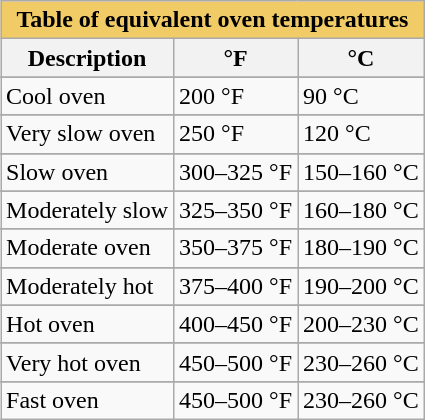<table class=wikitable style="float:right; margin-left:1em">
<tr>
<th colspan=3 style="background-color:#F1CC66;">Table of equivalent oven temperatures</th>
</tr>
<tr>
<th>Description</th>
<th>°F</th>
<th>°C <tr></th>
</tr>
<tr>
<td>Cool oven</td>
<td>200 °F</td>
<td>90 °C<tr></td>
</tr>
<tr>
<td>Very slow oven</td>
<td>250 °F</td>
<td>120 °C<tr></td>
</tr>
<tr>
<td>Slow oven</td>
<td>300–325 °F</td>
<td>150–160 °C<tr></td>
</tr>
<tr>
<td>Moderately slow</td>
<td>325–350 °F</td>
<td>160–180 °C<tr></td>
</tr>
<tr>
<td>Moderate oven</td>
<td>350–375 °F</td>
<td>180–190 °C<tr></td>
</tr>
<tr>
<td>Moderately hot</td>
<td>375–400 °F</td>
<td>190–200 °C<tr></td>
</tr>
<tr>
<td>Hot oven</td>
<td>400–450 °F</td>
<td>200–230 °C<tr></td>
</tr>
<tr>
<td>Very hot oven</td>
<td>450–500 °F</td>
<td>230–260 °C<tr></td>
</tr>
<tr>
<td>Fast oven</td>
<td>450–500 °F</td>
<td>230–260 °C</td>
</tr>
</table>
